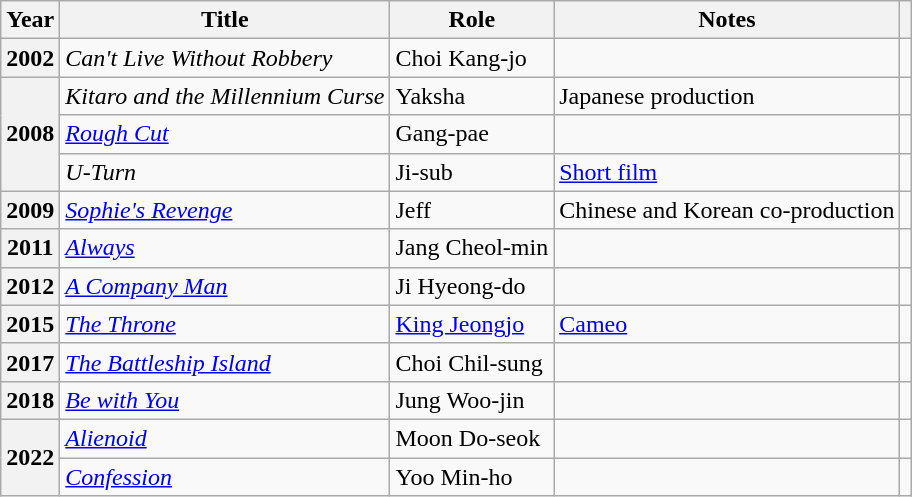<table class="wikitable plainrowheaders sortable">
<tr>
<th scope="col">Year</th>
<th scope="col">Title</th>
<th scope="col">Role</th>
<th scope="col" class="unsortable">Notes</th>
<th scope="col" class="unsortable"></th>
</tr>
<tr>
<th scope="row">2002</th>
<td><em>Can't Live Without Robbery</em></td>
<td>Choi Kang-jo</td>
<td></td>
<td style="text-align:center"></td>
</tr>
<tr>
<th scope="row" rowspan=3>2008</th>
<td><em>Kitaro and the Millennium Curse</em></td>
<td>Yaksha</td>
<td>Japanese production</td>
<td></td>
</tr>
<tr>
<td><em><a href='#'>Rough Cut</a></em></td>
<td>Gang-pae</td>
<td></td>
<td></td>
</tr>
<tr>
<td><em>U-Turn</em></td>
<td>Ji-sub</td>
<td><a href='#'>Short film</a></td>
<td style="text-align:center"></td>
</tr>
<tr>
<th scope="row">2009</th>
<td><em><a href='#'>Sophie's Revenge</a></em></td>
<td>Jeff</td>
<td>Chinese and Korean co-production</td>
<td></td>
</tr>
<tr>
<th scope="row">2011</th>
<td><em><a href='#'>Always</a></em></td>
<td>Jang Cheol-min</td>
<td></td>
<td></td>
</tr>
<tr>
<th scope="row">2012</th>
<td><em><a href='#'>A Company Man</a></em></td>
<td>Ji Hyeong-do</td>
<td></td>
<td></td>
</tr>
<tr>
<th scope="row">2015</th>
<td><em><a href='#'>The Throne</a></em></td>
<td><a href='#'>King Jeongjo</a></td>
<td><a href='#'>Cameo</a></td>
<td style="text-align:center"></td>
</tr>
<tr>
<th scope="row">2017</th>
<td><em><a href='#'>The Battleship Island</a></em></td>
<td>Choi Chil-sung</td>
<td></td>
<td></td>
</tr>
<tr>
<th scope="row">2018</th>
<td><em><a href='#'>Be with You</a></em></td>
<td>Jung Woo-jin</td>
<td></td>
<td></td>
</tr>
<tr>
<th scope="row" rowspan=2>2022</th>
<td><em><a href='#'>Alienoid</a></em></td>
<td>Moon Do-seok</td>
<td></td>
<td style="text-align:center"></td>
</tr>
<tr>
<td><em><a href='#'>Confession</a></em></td>
<td>Yoo Min-ho</td>
<td></td>
<td style="text-align:center"></td>
</tr>
</table>
